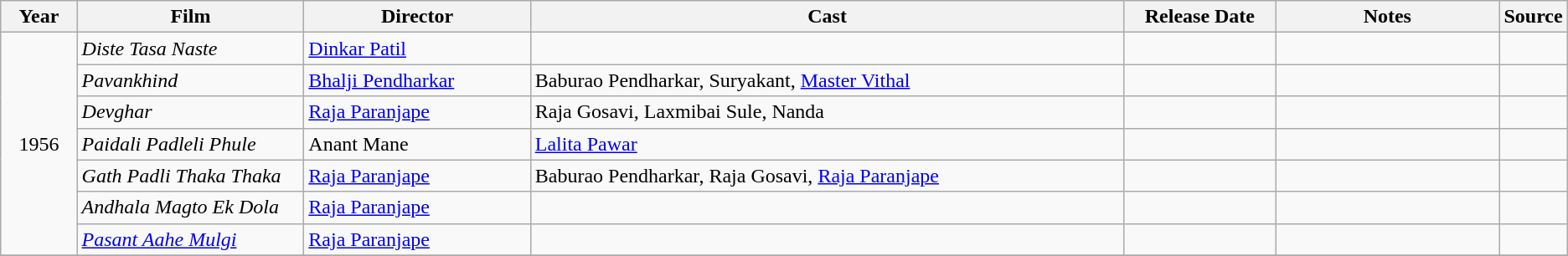<table class ="wikitable sortable collapsible">
<tr>
<th style="width: 05%;">Year</th>
<th style="width: 15%;">Film</th>
<th style="width: 15%;">Director</th>
<th style="width: 40%;" class="unsortable">Cast</th>
<th style="width: 10%;">Release Date</th>
<th style="width: 15%;" class="unsortable">Notes</th>
<th style="width: 15%;" class="unsortable">Source</th>
</tr>
<tr>
<td rowspan=7 align="center">1956</td>
<td><em>Diste Tasa Naste</em></td>
<td><a href='#'>Dinkar Patil</a></td>
<td></td>
<td></td>
<td></td>
<td></td>
</tr>
<tr>
<td><em>Pavankhind</em></td>
<td><a href='#'>Bhalji Pendharkar</a></td>
<td>Baburao Pendharkar, Suryakant, <a href='#'>Master Vithal</a></td>
<td></td>
<td></td>
<td></td>
</tr>
<tr>
<td><em>Devghar</em></td>
<td><a href='#'>Raja Paranjape</a></td>
<td>Raja Gosavi, Laxmibai Sule, Nanda</td>
<td></td>
<td></td>
<td></td>
</tr>
<tr>
<td><em>Paidali Padleli Phule</em></td>
<td>Anant Mane</td>
<td><a href='#'>Lalita Pawar</a></td>
<td></td>
<td></td>
<td></td>
</tr>
<tr>
<td><em>Gath Padli Thaka Thaka</em></td>
<td><a href='#'>Raja Paranjape</a></td>
<td>Baburao Pendharkar, Raja Gosavi, <a href='#'>Raja Paranjape</a></td>
<td></td>
<td></td>
<td></td>
</tr>
<tr>
<td><em>Andhala Magto Ek Dola</em></td>
<td><a href='#'>Raja Paranjape</a></td>
<td></td>
<td></td>
<td></td>
<td></td>
</tr>
<tr>
<td><em><a href='#'>Pasant Aahe Mulgi</a> </em></td>
<td><a href='#'>Raja Paranjape</a></td>
<td></td>
<td></td>
<td></td>
<td></td>
</tr>
<tr>
</tr>
</table>
